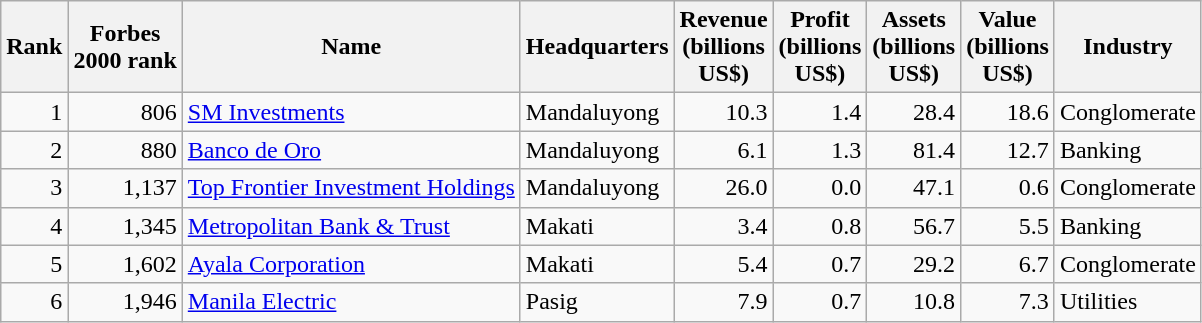<table class="wikitable sortable" style="text-align:right;">
<tr>
<th align="center">Rank</th>
<th align="center">Forbes <br>2000 rank</th>
<th align="center">Name</th>
<th align="center">Headquarters</th>
<th align="center">Revenue<br>(billions <br>US$)</th>
<th align="center">Profit<br>(billions <br>US$)</th>
<th align="center">Assets<br>(billions <br>US$)</th>
<th align="center">Value<br>(billions <br>US$)</th>
<th align="center">Industry</th>
</tr>
<tr>
<td>1</td>
<td>806</td>
<td align="left"><a href='#'>SM Investments</a></td>
<td align="left">Mandaluyong</td>
<td>10.3</td>
<td>1.4</td>
<td>28.4</td>
<td>18.6</td>
<td align="left">Conglomerate</td>
</tr>
<tr>
<td>2</td>
<td>880</td>
<td align="left"><a href='#'>Banco de Oro</a></td>
<td align="left">Mandaluyong</td>
<td>6.1</td>
<td>1.3</td>
<td>81.4</td>
<td>12.7</td>
<td align="left">Banking</td>
</tr>
<tr>
<td>3</td>
<td>1,137</td>
<td align="left"><a href='#'>Top Frontier Investment Holdings</a></td>
<td align="left">Mandaluyong</td>
<td>26.0</td>
<td>0.0</td>
<td>47.1</td>
<td>0.6</td>
<td align="left">Conglomerate</td>
</tr>
<tr>
<td>4</td>
<td>1,345</td>
<td align="left"><a href='#'>Metropolitan Bank & Trust</a></td>
<td align="left">Makati</td>
<td>3.4</td>
<td>0.8</td>
<td>56.7</td>
<td>5.5</td>
<td align="left">Banking</td>
</tr>
<tr>
<td>5</td>
<td>1,602</td>
<td align="left"><a href='#'>Ayala Corporation</a></td>
<td align="left">Makati</td>
<td>5.4</td>
<td>0.7</td>
<td>29.2</td>
<td>6.7</td>
<td align="left">Conglomerate</td>
</tr>
<tr>
<td>6</td>
<td>1,946</td>
<td align="left"><a href='#'>Manila Electric</a></td>
<td align="left">Pasig</td>
<td>7.9</td>
<td>0.7</td>
<td>10.8</td>
<td>7.3</td>
<td align="left">Utilities</td>
</tr>
</table>
